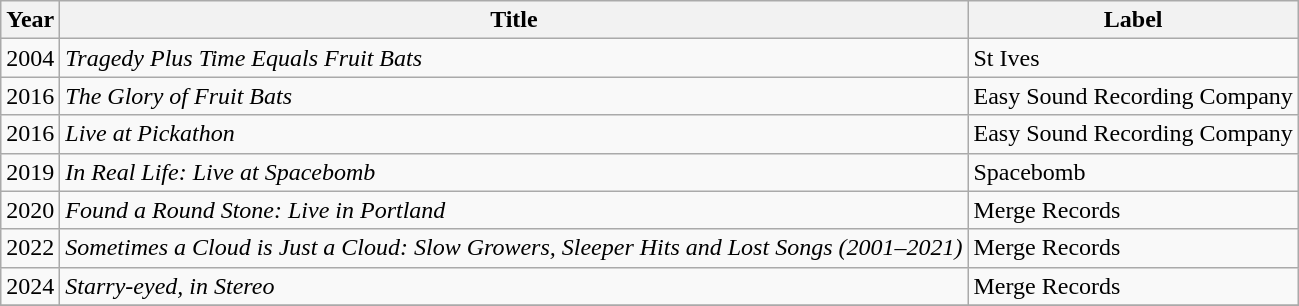<table class="wikitable">
<tr>
<th>Year</th>
<th>Title</th>
<th>Label</th>
</tr>
<tr>
<td>2004</td>
<td><em>Tragedy Plus Time Equals Fruit Bats</em></td>
<td>St Ives</td>
</tr>
<tr>
<td>2016</td>
<td><em>The Glory of Fruit Bats</em></td>
<td>Easy Sound Recording Company</td>
</tr>
<tr>
<td>2016</td>
<td><em>Live at Pickathon</em></td>
<td>Easy Sound Recording Company</td>
</tr>
<tr>
<td>2019</td>
<td><em>In Real Life: Live at Spacebomb</em></td>
<td>Spacebomb</td>
</tr>
<tr>
<td>2020</td>
<td><em>Found a Round Stone: Live in Portland</em></td>
<td>Merge Records</td>
</tr>
<tr>
<td>2022</td>
<td><em>Sometimes a Cloud is Just a Cloud: Slow Growers, Sleeper Hits and Lost Songs (2001–2021)</em></td>
<td>Merge Records</td>
</tr>
<tr>
<td>2024</td>
<td><em>Starry-eyed, in Stereo</em></td>
<td>Merge Records</td>
</tr>
<tr>
</tr>
</table>
